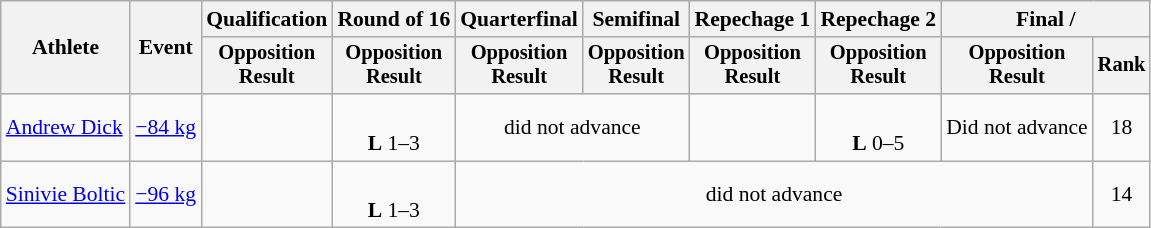<table class="wikitable" style="font-size:90%">
<tr>
<th rowspan=2>Athlete</th>
<th rowspan=2>Event</th>
<th>Qualification</th>
<th>Round of 16</th>
<th>Quarterfinal</th>
<th>Semifinal</th>
<th>Repechage 1</th>
<th>Repechage 2</th>
<th colspan=2>Final / </th>
</tr>
<tr style="font-size: 95%">
<th>Opposition<br>Result</th>
<th>Opposition<br>Result</th>
<th>Opposition<br>Result</th>
<th>Opposition<br>Result</th>
<th>Opposition<br>Result</th>
<th>Opposition<br>Result</th>
<th>Opposition<br>Result</th>
<th>Rank</th>
</tr>
<tr align=center>
<td align=left><a href='#'>Andrew Dick</a></td>
<td align=left><a href='#'>−84 kg</a></td>
<td></td>
<td><br><strong>L</strong> 1–3 <sup></sup></td>
<td colspan=2>did not advance</td>
<td></td>
<td><br><strong>L</strong> 0–5 <sup></sup></td>
<td>Did not advance</td>
<td>18</td>
</tr>
<tr align=center>
<td align=left><a href='#'>Sinivie Boltic</a></td>
<td align=left><a href='#'>−96 kg</a></td>
<td></td>
<td><br><strong>L</strong> 1–3 <sup></sup></td>
<td colspan=5>did not advance</td>
<td>14</td>
</tr>
</table>
